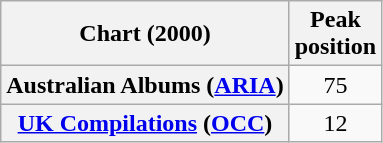<table class="wikitable sortable plainrowheaders" style="text-align:center">
<tr>
<th scope="col">Chart (2000)</th>
<th scope="col">Peak<br>position</th>
</tr>
<tr>
<th scope="row">Australian Albums (<a href='#'>ARIA</a>)</th>
<td>75</td>
</tr>
<tr>
<th scope="row"><a href='#'>UK Compilations</a> (<a href='#'>OCC</a>)</th>
<td>12</td>
</tr>
</table>
